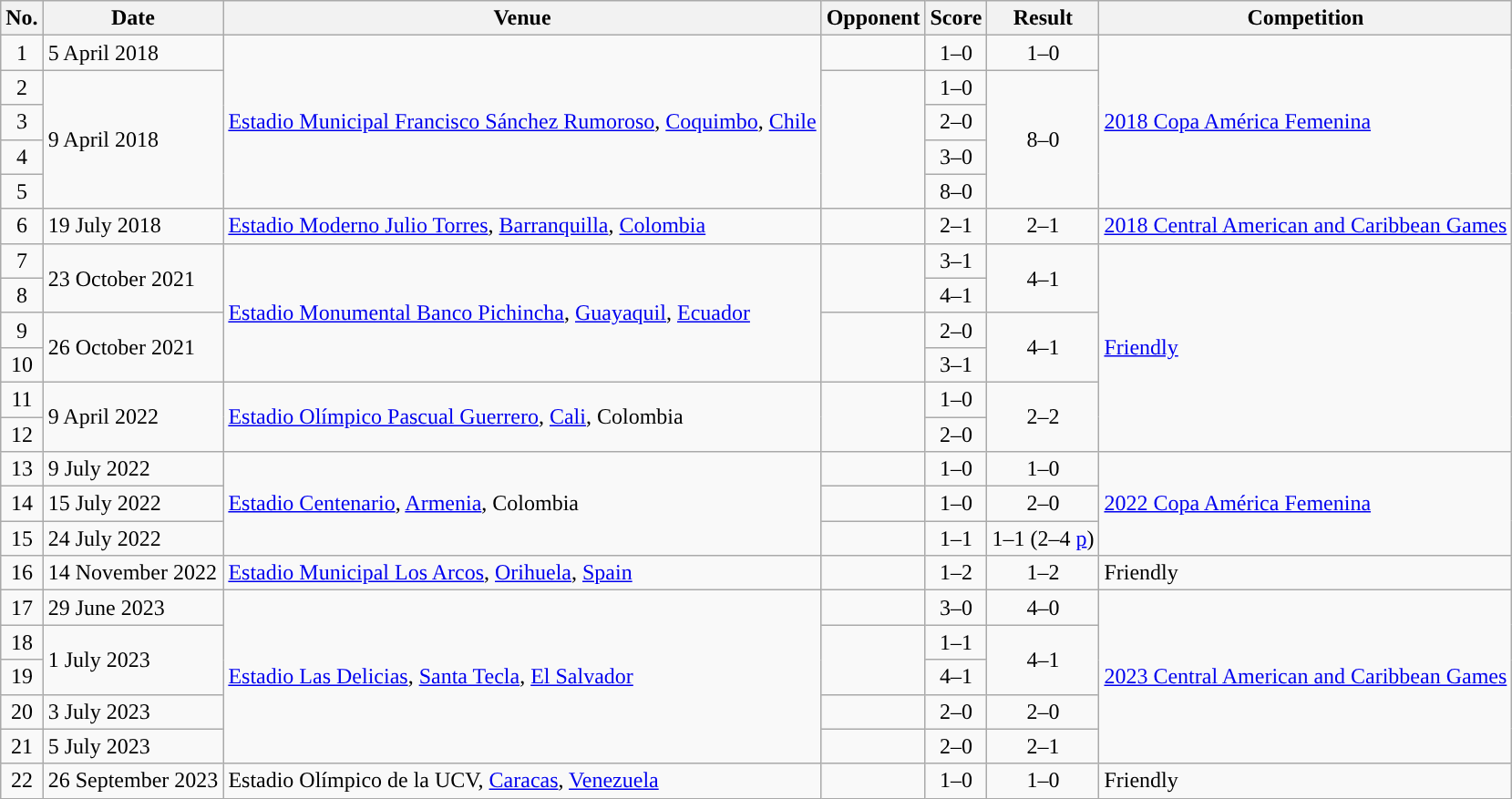<table class="wikitable">
<tr>
<th scope="col">No.</th>
<th scope="col">Date</th>
<th scope="col">Venue</th>
<th scope="col">Opponent</th>
<th scope="col">Score</th>
<th scope="col">Result</th>
<th scope="col">Competition</th>
</tr>
<tr>
<td align=center>1</td>
<td>5 April 2018</td>
<td rowspan=5><a href='#'>Estadio Municipal Francisco Sánchez Rumoroso</a>, <a href='#'>Coquimbo</a>, <a href='#'>Chile</a></td>
<td></td>
<td align=center>1–0</td>
<td align=center>1–0</td>
<td rowspan=5><a href='#'>2018 Copa América Femenina</a></td>
</tr>
<tr>
<td align=center>2</td>
<td rowspan="4">9 April 2018</td>
<td rowspan="4"></td>
<td align=center>1–0</td>
<td rowspan="4" align=center>8–0</td>
</tr>
<tr>
<td align=center>3</td>
<td align=center>2–0</td>
</tr>
<tr>
<td align=center>4</td>
<td align=center>3–0</td>
</tr>
<tr>
<td align=center>5</td>
<td align=center>8–0</td>
</tr>
<tr>
<td align=center>6</td>
<td>19 July 2018</td>
<td><a href='#'>Estadio Moderno Julio Torres</a>, <a href='#'>Barranquilla</a>, <a href='#'>Colombia</a></td>
<td></td>
<td align=center>2–1</td>
<td align=center>2–1</td>
<td><a href='#'>2018 Central American and Caribbean Games</a></td>
</tr>
<tr>
<td align=center>7</td>
<td rowspan="2">23 October 2021</td>
<td rowspan="4"><a href='#'>Estadio Monumental Banco Pichincha</a>, <a href='#'>Guayaquil</a>, <a href='#'>Ecuador</a></td>
<td rowspan="2"></td>
<td align=center>3–1</td>
<td rowspan="2" align=center>4–1</td>
<td rowspan="6"><a href='#'>Friendly</a></td>
</tr>
<tr>
<td align=center>8</td>
<td align=center>4–1</td>
</tr>
<tr>
<td align=center>9</td>
<td rowspan="2">26 October 2021</td>
<td rowspan="2"></td>
<td align=center>2–0</td>
<td rowspan="2" align=center>4–1</td>
</tr>
<tr>
<td align=center>10</td>
<td align=center>3–1</td>
</tr>
<tr>
<td align=center>11</td>
<td rowspan="2">9 April 2022</td>
<td rowspan="2"><a href='#'>Estadio Olímpico Pascual Guerrero</a>, <a href='#'>Cali</a>, Colombia</td>
<td rowspan="2"></td>
<td align="center">1–0</td>
<td rowspan="2" align="center">2–2</td>
</tr>
<tr>
<td align=center>12</td>
<td align=center>2–0</td>
</tr>
<tr>
<td align=center>13</td>
<td>9 July 2022</td>
<td rowspan=3><a href='#'>Estadio Centenario</a>, <a href='#'>Armenia</a>, Colombia</td>
<td></td>
<td align=center>1–0</td>
<td align=center>1–0</td>
<td rowspan=3><a href='#'>2022 Copa América Femenina</a></td>
</tr>
<tr>
<td align=center>14</td>
<td>15 July 2022</td>
<td></td>
<td align=center>1–0</td>
<td align=center>2–0</td>
</tr>
<tr>
<td align=center>15</td>
<td>24 July 2022</td>
<td></td>
<td align=center>1–1</td>
<td align=center>1–1 (2–4 <a href='#'>p</a>)</td>
</tr>
<tr>
<td align=center>16</td>
<td>14 November 2022</td>
<td><a href='#'>Estadio Municipal Los Arcos</a>, <a href='#'>Orihuela</a>, <a href='#'>Spain</a></td>
<td></td>
<td align=center>1–2</td>
<td align=center>1–2</td>
<td>Friendly</td>
</tr>
<tr>
<td align=center>17</td>
<td>29 June 2023</td>
<td rowspan=5><a href='#'>Estadio Las Delicias</a>, <a href='#'>Santa Tecla</a>, <a href='#'>El Salvador</a></td>
<td></td>
<td align=center>3–0</td>
<td align=center>4–0</td>
<td rowspan=5><a href='#'>2023 Central American and Caribbean Games</a></td>
</tr>
<tr>
<td align=center>18</td>
<td rowspan=2>1 July 2023</td>
<td rowspan=2></td>
<td align=center>1–1</td>
<td rowspan=2 align=center>4–1</td>
</tr>
<tr>
<td align=center>19</td>
<td align=center>4–1</td>
</tr>
<tr>
<td align=center>20</td>
<td>3 July 2023</td>
<td></td>
<td align=center>2–0</td>
<td align=center>2–0</td>
</tr>
<tr>
<td align=center>21</td>
<td>5 July 2023</td>
<td></td>
<td align=center>2–0</td>
<td align=center>2–1</td>
</tr>
<tr>
<td align=center>22</td>
<td>26 September 2023</td>
<td>Estadio Olímpico de la UCV, <a href='#'>Caracas</a>, <a href='#'>Venezuela</a></td>
<td></td>
<td align=center>1–0</td>
<td align=center>1–0</td>
<td>Friendly</td>
</tr>
</table>
